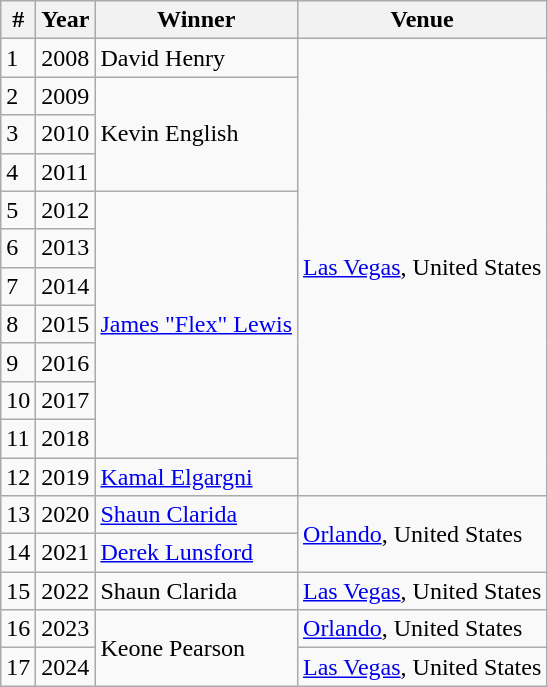<table class="wikitable">
<tr>
<th>#</th>
<th>Year</th>
<th>Winner</th>
<th>Venue</th>
</tr>
<tr>
<td>1</td>
<td>2008</td>
<td> David Henry</td>
<td rowspan="12"> <a href='#'>Las Vegas</a>, United States</td>
</tr>
<tr>
<td>2</td>
<td>2009</td>
<td rowspan="3"> Kevin English</td>
</tr>
<tr>
<td>3</td>
<td>2010</td>
</tr>
<tr>
<td>4</td>
<td>2011</td>
</tr>
<tr>
<td>5</td>
<td>2012</td>
<td rowspan="7"> <a href='#'>James "Flex" Lewis</a></td>
</tr>
<tr>
<td>6</td>
<td>2013</td>
</tr>
<tr>
<td>7</td>
<td>2014</td>
</tr>
<tr>
<td>8</td>
<td>2015</td>
</tr>
<tr>
<td>9</td>
<td>2016</td>
</tr>
<tr>
<td>10</td>
<td>2017</td>
</tr>
<tr>
<td>11</td>
<td>2018</td>
</tr>
<tr>
<td>12</td>
<td>2019</td>
<td> <a href='#'>Kamal Elgargni</a></td>
</tr>
<tr>
<td>13</td>
<td>2020</td>
<td> <a href='#'>Shaun Clarida</a></td>
<td rowspan="2"> <a href='#'>Orlando</a>, United States</td>
</tr>
<tr>
<td>14</td>
<td>2021</td>
<td> <a href='#'>Derek Lunsford</a></td>
</tr>
<tr>
<td>15</td>
<td>2022</td>
<td> Shaun Clarida</td>
<td> <a href='#'>Las Vegas</a>, United States</td>
</tr>
<tr>
<td>16</td>
<td>2023</td>
<td rowspan="2"> Keone Pearson</td>
<td> <a href='#'>Orlando</a>, United States</td>
</tr>
<tr>
<td>17</td>
<td>2024</td>
<td> <a href='#'>Las Vegas</a>, United States</td>
</tr>
</table>
